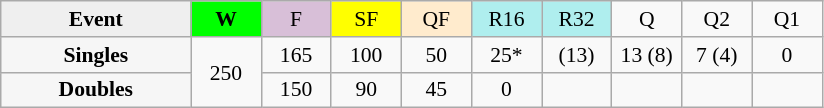<table class=wikitable style=font-size:90%;text-align:center>
<tr>
<td style="width:120px; background:#efefef;"><strong>Event</strong></td>
<td style="width:40px; background:lime;"><strong>W</strong></td>
<td style="width:40px; background:thistle;">F</td>
<td style="width:40px; background:#ff0;">SF</td>
<td style="width:40px; background:#ffebcd;">QF</td>
<td style="width:40px; background:#afeeee;">R16</td>
<td style="width:40px; background:#afeeee;">R32</td>
<td width=40>Q</td>
<td width=40>Q2</td>
<td width=40>Q1</td>
</tr>
<tr>
<th style="background:#f6f6f6;">Singles</th>
<td rowspan=2>250</td>
<td>165</td>
<td>100</td>
<td>50</td>
<td>25*</td>
<td>(13)</td>
<td>13 (8)</td>
<td>7 (4)</td>
<td>0</td>
</tr>
<tr>
<th style="background:#f6f6f6;">Doubles</th>
<td>150</td>
<td>90</td>
<td>45</td>
<td>0</td>
<td></td>
<td></td>
<td></td>
<td></td>
</tr>
</table>
